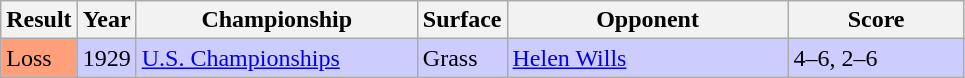<table class="sortable wikitable">
<tr>
<th style="width:40px">Result</th>
<th style="width:30px">Year</th>
<th style="width:180px">Championship</th>
<th style="width:50px">Surface</th>
<th style="width:180px">Opponent</th>
<th style="width:110px" class="unsortable">Score</th>
</tr>
<tr style="background:#ccccff;">
<td style="background:#ffa07a;">Loss</td>
<td>1929</td>
<td><a href='#'>U.S. Championships</a></td>
<td>Grass</td>
<td> <a href='#'>Helen Wills</a></td>
<td>4–6, 2–6</td>
</tr>
</table>
